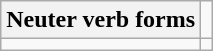<table class='wikitable'>
<tr>
<th>Neuter verb forms</th>
</tr>
<tr>
<td></td>
<td></td>
</tr>
</table>
